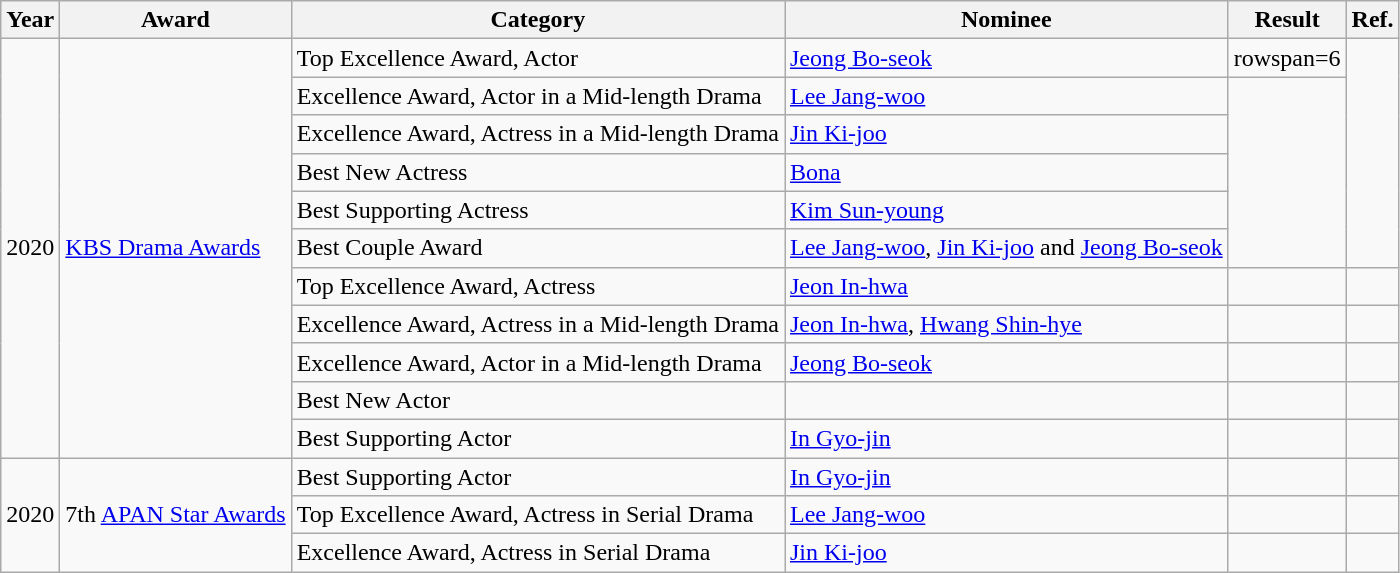<table class="wikitable">
<tr>
<th>Year</th>
<th>Award</th>
<th>Category</th>
<th>Nominee</th>
<th>Result</th>
<th>Ref.</th>
</tr>
<tr>
<td rowspan=11>2020</td>
<td rowspan=11><a href='#'>KBS Drama Awards</a></td>
<td>Top Excellence Award, Actor</td>
<td><a href='#'>Jeong Bo-seok</a></td>
<td>rowspan=6 </td>
<td rowspan=6></td>
</tr>
<tr>
<td>Excellence Award, Actor in a Mid-length Drama</td>
<td><a href='#'>Lee Jang-woo</a></td>
</tr>
<tr>
<td>Excellence Award, Actress in a Mid-length Drama</td>
<td><a href='#'>Jin Ki-joo</a></td>
</tr>
<tr>
<td>Best New Actress</td>
<td><a href='#'>Bona</a></td>
</tr>
<tr>
<td>Best Supporting Actress</td>
<td><a href='#'>Kim Sun-young</a></td>
</tr>
<tr>
<td>Best Couple Award</td>
<td><a href='#'>Lee Jang-woo</a>, <a href='#'>Jin Ki-joo</a> and <a href='#'>Jeong Bo-seok</a></td>
</tr>
<tr>
<td>Top Excellence Award, Actress</td>
<td><a href='#'>Jeon In-hwa</a></td>
<td></td>
<td></td>
</tr>
<tr>
<td>Excellence Award, Actress in a Mid-length Drama</td>
<td><a href='#'>Jeon In-hwa</a>, <a href='#'>Hwang Shin-hye</a></td>
<td></td>
<td></td>
</tr>
<tr>
<td>Excellence Award, Actor in a Mid-length Drama</td>
<td><a href='#'>Jeong Bo-seok</a></td>
<td></td>
<td></td>
</tr>
<tr>
<td>Best New Actor</td>
<td></td>
<td></td>
<td></td>
</tr>
<tr>
<td>Best Supporting Actor</td>
<td><a href='#'>In Gyo-jin</a></td>
<td></td>
<td></td>
</tr>
<tr>
<td rowspan=3>2020</td>
<td rowspan=3>7th <a href='#'>APAN Star Awards</a></td>
<td>Best Supporting Actor</td>
<td><a href='#'>In Gyo-jin</a></td>
<td></td>
<td></td>
</tr>
<tr>
<td>Top Excellence Award, Actress in Serial Drama</td>
<td><a href='#'>Lee Jang-woo</a></td>
<td></td>
<td></td>
</tr>
<tr>
<td>Excellence Award, Actress in Serial Drama</td>
<td><a href='#'>Jin Ki-joo</a></td>
<td></td>
<td></td>
</tr>
</table>
